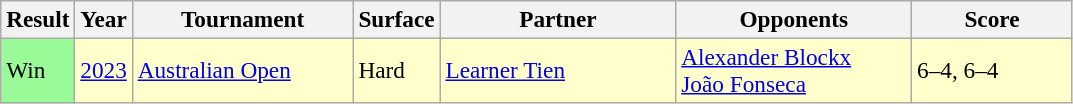<table class="wikitable" style=font-size:97%>
<tr>
<th>Result</th>
<th>Year</th>
<th width=140>Tournament</th>
<th>Surface</th>
<th width=150>Partner</th>
<th width=150>Opponents</th>
<th width=100>Score</th>
</tr>
<tr style="background:#ffc;">
<td bgcolor=98fb98>Win</td>
<td><a href='#'>2023</a></td>
<td><a href='#'>Australian Open</a></td>
<td>Hard</td>
<td> <a href='#'>Learner Tien</a></td>
<td> <a href='#'>Alexander Blockx</a><br> <a href='#'>João Fonseca</a></td>
<td>6–4, 6–4</td>
</tr>
</table>
